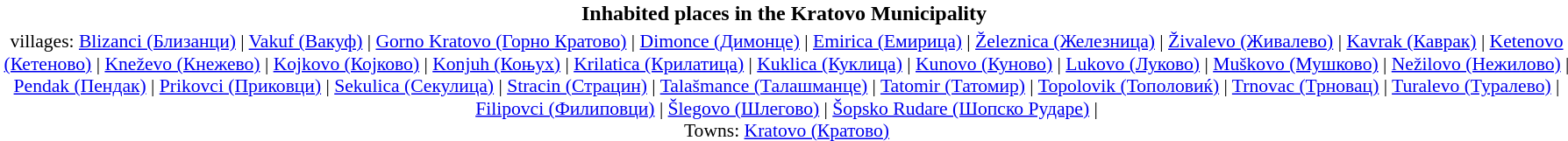<table class="toccolours" style="margin: 0 2em 0 2em;">
<tr>
<th style="background:#FFFFFF" width="100%">Inhabited places in the <strong>Kratovo Municipality</strong></th>
<th></th>
</tr>
<tr>
<td align="center" style="font-size: 90%;" colspan="3">villages: <a href='#'>Blizanci (Близанци)</a> | <a href='#'>Vakuf (Вакуф)</a> | <a href='#'>Gorno Kratovo (Горно Кратово)</a> | <a href='#'>Dimonce (Димонце)</a> | <a href='#'>Emirica (Емирица)</a> | <a href='#'>Železnica (Железница)</a> | <a href='#'>Živalevo (Живалево)</a> | <a href='#'>Kavrak (Каврак)</a> | <a href='#'>Ketenovo (Кетеново)</a> | <a href='#'>Kneževo (Кнежево)</a> | <a href='#'>Kojkovo (Којково)</a> | <a href='#'>Konjuh (Коњух)</a> | <a href='#'>Krilatica (Крилатица)</a> | <a href='#'>Kuklica (Куклица)</a> | <a href='#'>Kunovo (Куново)</a> | <a href='#'>Lukovo (Луково)</a> | <a href='#'>Muškovo (Мушково)</a> | <a href='#'>Nežilovo (Нежилово)</a> | <a href='#'>Pendak (Пендак)</a> | <a href='#'>Prikovci (Приковци)</a> | <a href='#'>Sekulica (Секулица)</a> | <a href='#'>Stracin (Страцин)</a> | <a href='#'>Talašmance (Талашманце)</a> | <a href='#'>Tatomir (Татомир)</a> | <a href='#'>Topolovik (Тополовиќ)</a> | <a href='#'>Trnovac (Трновац)</a> | <a href='#'>Turalevo (Туралево)</a> | <a href='#'>Filipovci (Филиповци)</a> | <a href='#'>Šlegovo (Шлегово)</a> | <a href='#'>Šopsko Rudare (Шопско Рударе)</a> |<br>Towns: <a href='#'>Kratovo (Кратово)</a></td>
</tr>
</table>
